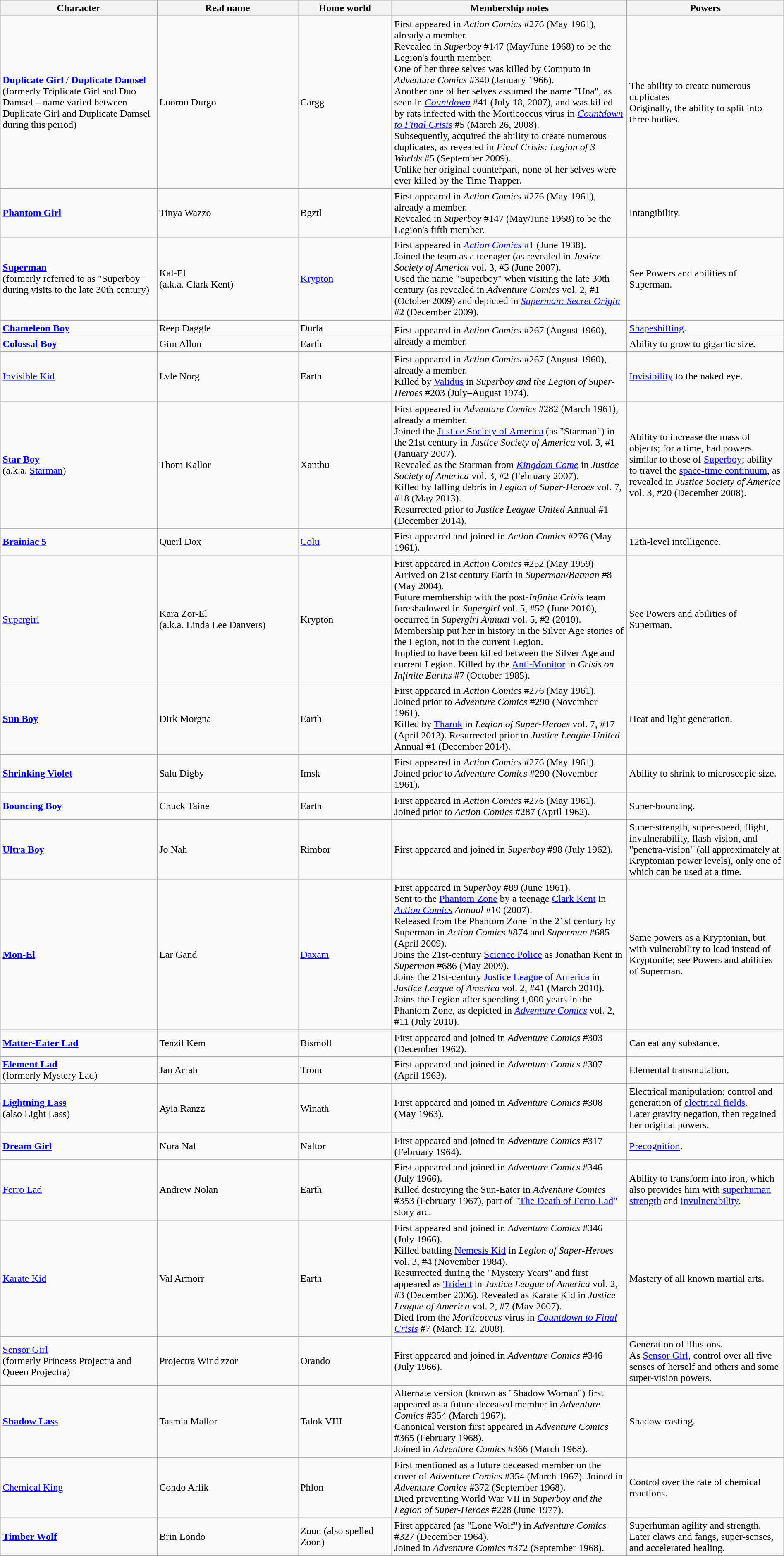<table class="wikitable" width=100%>
<tr>
<th width=20%>Character</th>
<th width=18%>Real name</th>
<th width=12%>Home world</th>
<th width=30%>Membership notes</th>
<th width=20%>Powers</th>
</tr>
<tr>
<td><strong><a href='#'>Duplicate Girl</a></strong> / <strong><a href='#'>Duplicate Damsel</a></strong><br>(formerly Triplicate Girl and Duo Damsel – name varied between Duplicate Girl and Duplicate Damsel during this period)</td>
<td>Luornu Durgo</td>
<td>Cargg</td>
<td>First appeared in <em>Action Comics</em> #276 (May 1961), already a member.<br>Revealed in <em>Superboy</em> #147 (May/June 1968) to be the Legion's fourth member.<br>One of her three selves was killed by Computo in <em>Adventure Comics</em> #340 (January 1966).<br>Another one of her selves assumed the name "Una", as seen in <em><a href='#'>Countdown</a></em> #41 (July 18, 2007), and was killed by rats infected with the Morticoccus virus in <em><a href='#'>Countdown to Final Crisis</a></em> #5 (March 26, 2008).<br>Subsequently, acquired the ability to create numerous duplicates, as revealed in <em>Final Crisis: Legion of 3 Worlds</em> #5 (September 2009).<br>Unlike her original counterpart, none of her selves were ever killed by the Time Trapper.</td>
<td>The ability to create numerous duplicates<br>Originally, the ability to split into three bodies.</td>
</tr>
<tr>
<td><strong><a href='#'>Phantom Girl</a></strong></td>
<td>Tinya Wazzo</td>
<td>Bgztl</td>
<td>First appeared in <em>Action Comics</em> #276 (May 1961), already a member.<br>Revealed in <em>Superboy</em> #147 (May/June 1968) to be the Legion's fifth member.<br></td>
<td>Intangibility.</td>
</tr>
<tr>
<td><strong><a href='#'>Superman</a></strong><br>(formerly referred to as "Superboy" during visits to the late 30th century)</td>
<td>Kal-El<br>(a.k.a. Clark Kent)</td>
<td><a href='#'>Krypton</a></td>
<td>First appeared in <a href='#'><em>Action Comics</em> #1</a> (June 1938).<br>Joined the team as a teenager (as revealed in <em>Justice Society of America</em> vol. 3, #5 (June 2007).<br>Used the name "Superboy" when visiting the late 30th century (as revealed in <em>Adventure Comics</em> vol. 2, #1 (October 2009) and depicted in <em><a href='#'>Superman: Secret Origin</a></em> #2 (December 2009).</td>
<td>See Powers and abilities of Superman.</td>
</tr>
<tr>
<td><strong><a href='#'>Chameleon Boy</a></strong></td>
<td>Reep Daggle</td>
<td>Durla</td>
<td rowspan=2>First appeared in <em>Action Comics</em> #267 (August 1960), already a member.</td>
<td><a href='#'>Shapeshifting</a>.</td>
</tr>
<tr>
<td><strong><a href='#'>Colossal Boy</a></strong></td>
<td>Gim Allon</td>
<td>Earth</td>
<td>Ability to grow to gigantic size.</td>
</tr>
<tr>
<td><a href='#'>Invisible Kid</a></td>
<td>Lyle Norg</td>
<td>Earth</td>
<td>First appeared in <em>Action Comics</em> #267 (August 1960), already a member.<br>Killed by <a href='#'>Validus</a> in <em>Superboy and the Legion of Super-Heroes</em> #203 (July–August 1974).</td>
<td><a href='#'>Invisibility</a> to the naked eye.</td>
</tr>
<tr>
<td><strong><a href='#'>Star Boy</a></strong><br>(a.k.a. <a href='#'>Starman</a>)</td>
<td>Thom Kallor</td>
<td>Xanthu</td>
<td>First appeared in <em>Adventure Comics</em> #282 (March 1961), already a member.<br>Joined the <a href='#'>Justice Society of America</a> (as "Starman") in the 21st century in <em>Justice Society of America</em> vol. 3, #1 (January 2007).<br>Revealed as the Starman from <em><a href='#'>Kingdom Come</a></em> in <em>Justice Society of America</em> vol. 3, #2 (February 2007).<br>Killed by falling debris in <em>Legion of Super-Heroes</em> vol. 7, #18 (May 2013).<br>Resurrected prior to <em>Justice League United</em> Annual #1 (December 2014).</td>
<td>Ability to increase the mass of objects; for a time, had powers similar to those of <a href='#'>Superboy</a>; ability to travel the <a href='#'>space-time continuum</a>, as revealed in <em>Justice Society of America</em> vol. 3, #20 (December 2008).</td>
</tr>
<tr>
<td><strong><a href='#'>Brainiac 5</a></strong></td>
<td>Querl Dox</td>
<td><a href='#'>Colu</a></td>
<td>First appeared and joined in <em>Action Comics</em> #276 (May 1961).</td>
<td>12th-level intelligence.</td>
</tr>
<tr>
<td><a href='#'>Supergirl</a></td>
<td>Kara Zor-El<br>(a.k.a. Linda Lee Danvers)</td>
<td>Krypton</td>
<td>First appeared in <em>Action Comics</em> #252 (May 1959)<br>Arrived on 21st century Earth in <em>Superman/Batman</em> #8 (May 2004).<br>Future membership with the post-<em>Infinite Crisis</em> team foreshadowed in <em>Supergirl</em> vol. 5, #52 (June 2010), occurred in <em>Supergirl Annual</em> vol. 5, #2 (2010). Membership put her in history in the Silver Age stories of the Legion, not in the current Legion.<br>Implied to have been killed between the Silver Age and current Legion. Killed by the <a href='#'>Anti-Monitor</a> in <em>Crisis on Infinite Earths</em> #7 (October 1985).</td>
<td>See Powers and abilities of Superman.</td>
</tr>
<tr>
<td><strong><a href='#'>Sun Boy</a></strong></td>
<td>Dirk Morgna</td>
<td>Earth</td>
<td>First appeared in <em>Action Comics</em> #276 (May 1961).<br>Joined prior to <em>Adventure Comics</em> #290 (November 1961).<br>Killed by <a href='#'>Tharok</a> in <em>Legion of Super-Heroes</em> vol. 7, #17 (April 2013). Resurrected prior to <em>Justice League United</em> Annual #1 (December 2014).</td>
<td>Heat and light generation.</td>
</tr>
<tr>
<td><strong><a href='#'>Shrinking Violet</a></strong></td>
<td>Salu Digby</td>
<td>Imsk</td>
<td>First appeared in <em>Action Comics</em> #276 (May 1961).<br>Joined prior to <em>Adventure Comics</em> #290 (November 1961).</td>
<td>Ability to shrink to microscopic size.</td>
</tr>
<tr>
<td><strong><a href='#'>Bouncing Boy</a></strong></td>
<td>Chuck Taine</td>
<td>Earth</td>
<td>First appeared in <em>Action Comics</em> #276 (May 1961).<br>Joined prior to <em>Action Comics</em> #287 (April 1962).<br></td>
<td>Super-bouncing.</td>
</tr>
<tr>
<td><strong><a href='#'>Ultra Boy</a></strong></td>
<td>Jo Nah</td>
<td>Rimbor</td>
<td>First appeared and joined in <em>Superboy</em> #98 (July 1962).</td>
<td>Super-strength, super-speed, flight, invulnerability, flash vision, and "penetra-vision" (all approximately at Kryptonian power levels), only one of which can be used at a time.</td>
</tr>
<tr>
<td><strong><a href='#'>Mon-El</a></strong></td>
<td>Lar Gand</td>
<td><a href='#'>Daxam</a></td>
<td>First appeared in <em>Superboy</em> #89 (June 1961).<br>Sent to the <a href='#'>Phantom Zone</a> by a teenage <a href='#'>Clark Kent</a> in <em><a href='#'>Action Comics</a> Annual</em> #10 (2007).<br>Released from the Phantom Zone in the 21st century by Superman in <em>Action Comics</em> #874 and <em>Superman</em> #685 (April 2009).<br>Joins the 21st-century <a href='#'>Science Police</a> as Jonathan Kent in <em>Superman</em> #686 (May 2009).<br>Joins the 21st-century <a href='#'>Justice League of America</a> in <em>Justice League of America</em> vol. 2, #41 (March 2010).<br>Joins the Legion after spending 1,000 years in the Phantom Zone, as depicted in <em><a href='#'>Adventure Comics</a></em> vol. 2, #11 (July 2010).<br></td>
<td>Same powers as a Kryptonian, but with vulnerability to lead instead of Kryptonite; see Powers and abilities of Superman.</td>
</tr>
<tr>
<td><strong><a href='#'>Matter-Eater Lad</a></strong></td>
<td>Tenzil Kem</td>
<td>Bismoll</td>
<td>First appeared and joined in <em>Adventure Comics</em> #303 (December 1962).</td>
<td>Can eat any substance.</td>
</tr>
<tr>
<td><strong><a href='#'>Element Lad</a></strong><br>(formerly Mystery Lad)</td>
<td>Jan Arrah</td>
<td>Trom</td>
<td>First appeared and joined in <em>Adventure Comics</em> #307 (April 1963).</td>
<td>Elemental transmutation.</td>
</tr>
<tr>
<td><strong><a href='#'>Lightning Lass</a></strong><br>(also Light Lass)</td>
<td>Ayla Ranzz</td>
<td>Winath</td>
<td>First appeared and joined in <em>Adventure Comics</em> #308 (May 1963).</td>
<td>Electrical manipulation; control and generation of <a href='#'>electrical fields</a>.<br>Later gravity negation, then regained her original powers.</td>
</tr>
<tr>
<td><strong><a href='#'>Dream Girl</a></strong></td>
<td>Nura Nal</td>
<td>Naltor</td>
<td>First appeared and joined in <em>Adventure Comics</em> #317 (February 1964).</td>
<td><a href='#'>Precognition</a>.</td>
</tr>
<tr>
<td><a href='#'>Ferro Lad</a></td>
<td>Andrew Nolan</td>
<td>Earth</td>
<td>First appeared and joined in <em>Adventure Comics</em> #346 (July 1966).<br>Killed destroying the Sun-Eater in <em>Adventure Comics</em> #353 (February 1967), part of "<a href='#'>The Death of Ferro Lad</a>" story arc.</td>
<td>Ability to transform into iron, which also provides him with <a href='#'>superhuman strength</a> and <a href='#'>invulnerability</a>.</td>
</tr>
<tr>
<td><a href='#'>Karate Kid</a></td>
<td>Val Armorr</td>
<td>Earth</td>
<td>First appeared and joined in <em>Adventure Comics</em> #346 (July 1966).<br>Killed battling <a href='#'>Nemesis Kid</a> in <em>Legion of Super-Heroes</em> vol. 3, #4 (November 1984).<br>Resurrected during the "Mystery Years" and first appeared as <a href='#'>Trident</a> in <em>Justice League of America</em> vol. 2, #3 (December 2006). Revealed as Karate Kid in <em>Justice League of America</em> vol. 2, #7 (May 2007).<br>Died from the <em>Morticoccus</em> virus in <em><a href='#'>Countdown to Final Crisis</a></em> #7 (March 12, 2008).</td>
<td>Mastery of all known martial arts.</td>
</tr>
<tr>
<td><a href='#'>Sensor Girl</a><br>(formerly Princess Projectra and Queen Projectra)</td>
<td>Projectra Wind'zzor</td>
<td>Orando</td>
<td>First appeared and joined in <em>Adventure Comics</em> #346 (July 1966).</td>
<td>Generation of illusions.<br>As <a href='#'>Sensor Girl</a>, control over all five senses of herself and others and some super-vision powers.</td>
</tr>
<tr>
<td><strong><a href='#'>Shadow Lass</a></strong></td>
<td>Tasmia Mallor</td>
<td>Talok VIII</td>
<td>Alternate version (known as "Shadow Woman") first appeared as a future deceased member in <em>Adventure Comics</em> #354 (March 1967).<br>Canonical version first appeared in <em>Adventure Comics</em> #365 (February 1968).<br>Joined in <em>Adventure Comics</em> #366 (March 1968).</td>
<td>Shadow-casting.</td>
</tr>
<tr>
<td><a href='#'>Chemical King</a></td>
<td>Condo Arlik</td>
<td>Phlon</td>
<td>First mentioned as a future deceased member on the cover of <em>Adventure Comics</em> #354 (March 1967). Joined in <em>Adventure Comics</em> #372 (September 1968).<br>Died preventing World War VII in <em>Superboy and the Legion of Super-Heroes</em> #228 (June 1977).</td>
<td>Control over the rate of chemical reactions.</td>
</tr>
<tr>
<td><strong><a href='#'>Timber Wolf</a></strong></td>
<td>Brin Londo</td>
<td>Zuun (also spelled Zoon)</td>
<td>First appeared (as "Lone Wolf") in <em>Adventure Comics</em> #327 (December 1964).<br>Joined in <em>Adventure Comics</em> #372 (September 1968).</td>
<td>Superhuman agility and strength.<br>Later claws and fangs, super-senses, and accelerated healing.</td>
</tr>
</table>
